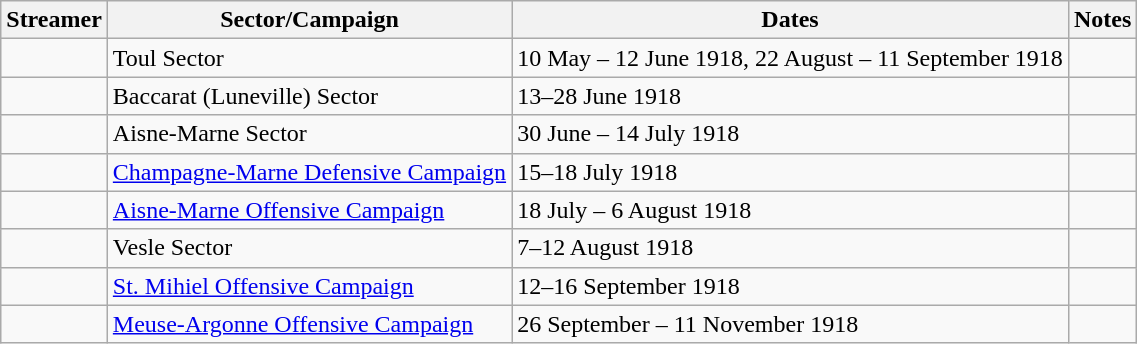<table class="wikitable">
<tr>
<th>Streamer</th>
<th>Sector/Campaign</th>
<th>Dates</th>
<th>Notes</th>
</tr>
<tr>
<td></td>
<td>Toul Sector</td>
<td>10 May – 12 June 1918, 22 August – 11 September 1918</td>
<td></td>
</tr>
<tr>
<td></td>
<td>Baccarat (Luneville) Sector</td>
<td>13–28 June 1918</td>
<td></td>
</tr>
<tr>
<td></td>
<td>Aisne-Marne Sector</td>
<td>30 June – 14 July 1918</td>
<td></td>
</tr>
<tr>
<td></td>
<td><a href='#'>Champagne-Marne Defensive Campaign</a></td>
<td>15–18 July 1918</td>
<td></td>
</tr>
<tr>
<td></td>
<td><a href='#'>Aisne-Marne Offensive Campaign</a></td>
<td>18 July – 6 August 1918</td>
<td></td>
</tr>
<tr>
<td></td>
<td>Vesle Sector</td>
<td>7–12 August 1918</td>
<td></td>
</tr>
<tr>
<td></td>
<td><a href='#'>St. Mihiel Offensive Campaign</a></td>
<td>12–16 September 1918</td>
<td></td>
</tr>
<tr>
<td></td>
<td><a href='#'>Meuse-Argonne Offensive Campaign</a></td>
<td>26 September – 11 November 1918</td>
<td></td>
</tr>
</table>
